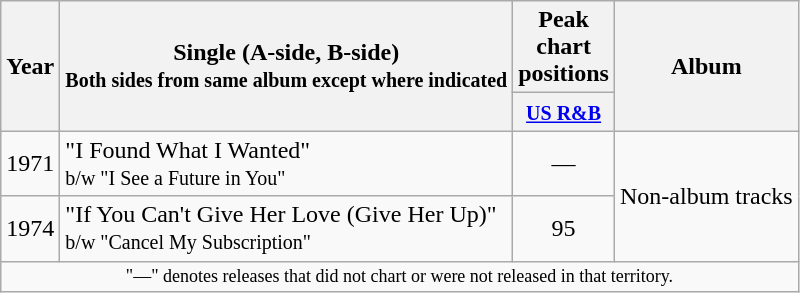<table class="wikitable">
<tr>
<th scope="col" rowspan="2">Year</th>
<th scope="col" rowspan="2">Single (A-side, B-side)<br><small>Both sides from same album except where indicated</small></th>
<th scope="col" colspan="1">Peak chart positions</th>
<th scope="col" rowspan="2">Album</th>
</tr>
<tr>
<th align="center" width="40"><small><a href='#'>US R&B</a></small><br></th>
</tr>
<tr>
<td align="center">1971</td>
<td align="left">"I Found What I Wanted"<br><small>b/w "I See a Future in You"</small></td>
<td align="center">—</td>
<td align="left" rowspan="2">Non-album tracks</td>
</tr>
<tr>
<td align="center">1974</td>
<td align="left">"If You Can't Give Her Love (Give Her Up)"<br><small>b/w "Cancel My Subscription"</small></td>
<td align="center">95</td>
</tr>
<tr>
<td colspan="6" style="text-align:center; font-size:9pt;">"—" denotes releases that did not chart or were not released in that territory.</td>
</tr>
</table>
